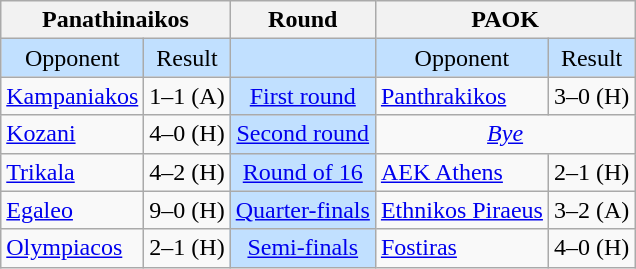<table class="wikitable" style="text-align:center">
<tr>
<th colspan="2">Panathinaikos</th>
<th>Round</th>
<th colspan="2">PAOK</th>
</tr>
<tr style="background:#C1E0FF">
<td>Opponent</td>
<td>Result</td>
<td></td>
<td>Opponent</td>
<td>Result</td>
</tr>
<tr>
<td style="text-align:left"><a href='#'>Kampaniakos</a></td>
<td>1–1  (A)</td>
<td style="background:#C1E0FF"><a href='#'>First round</a></td>
<td style="text-align:left"><a href='#'>Panthrakikos</a></td>
<td>3–0 (H)</td>
</tr>
<tr>
<td style="text-align:left"><a href='#'>Kozani</a></td>
<td>4–0 (H)</td>
<td style="background:#C1E0FF"><a href='#'>Second round</a></td>
<td colspan="2"><em><a href='#'>Bye</a></em></td>
</tr>
<tr>
<td style="text-align:left"><a href='#'>Trikala</a></td>
<td>4–2 (H)</td>
<td style="background:#C1E0FF"><a href='#'>Round of 16</a></td>
<td style="text-align:left"><a href='#'>AEK Athens</a></td>
<td>2–1 (H)</td>
</tr>
<tr>
<td style="text-align:left"><a href='#'>Egaleo</a></td>
<td>9–0 (H)</td>
<td style="background:#C1E0FF"><a href='#'>Quarter-finals</a></td>
<td style="text-align:left"><a href='#'>Ethnikos Piraeus</a></td>
<td>3–2 (A)</td>
</tr>
<tr>
<td style="text-align:left"><a href='#'>Olympiacos</a></td>
<td>2–1  (H)</td>
<td style="background:#C1E0FF"><a href='#'>Semi-finals</a></td>
<td style="text-align:left"><a href='#'>Fostiras</a></td>
<td>4–0 (H)</td>
</tr>
</table>
